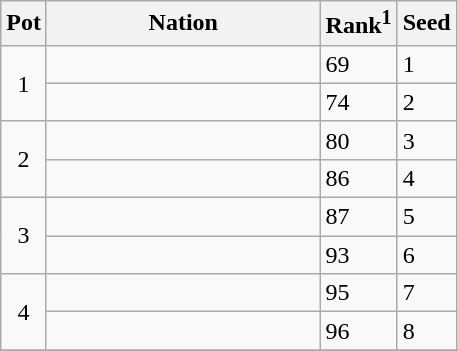<table class="wikitable">
<tr>
<th>Pot</th>
<th width="175">Nation</th>
<th>Rank<sup>1</sup></th>
<th>Seed</th>
</tr>
<tr>
<td rowspan=2 style="text-align:center;">1</td>
<td></td>
<td>69</td>
<td>1</td>
</tr>
<tr>
<td></td>
<td>74</td>
<td>2</td>
</tr>
<tr>
<td rowspan=2 style="text-align:center;">2</td>
<td></td>
<td>80</td>
<td>3</td>
</tr>
<tr>
<td></td>
<td>86</td>
<td>4</td>
</tr>
<tr>
<td rowspan=2 style="text-align:center;">3</td>
<td></td>
<td>87</td>
<td>5</td>
</tr>
<tr>
<td></td>
<td>93</td>
<td>6</td>
</tr>
<tr>
<td rowspan=2 style="text-align:center;">4</td>
<td></td>
<td>95</td>
<td>7</td>
</tr>
<tr>
<td></td>
<td>96</td>
<td>8</td>
</tr>
<tr>
</tr>
</table>
